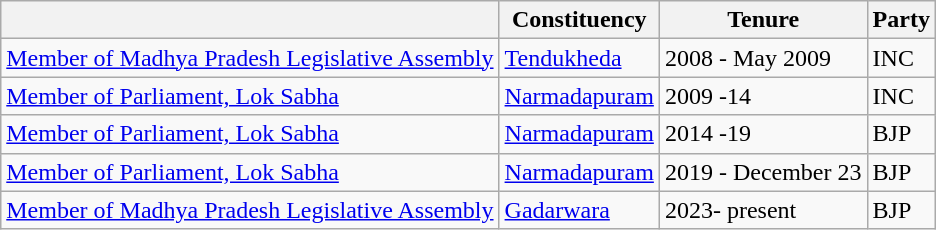<table class="wikitable">
<tr>
<th></th>
<th><strong>Constituency</strong></th>
<th><strong>Tenure</strong></th>
<th>Party</th>
</tr>
<tr>
<td><a href='#'>Member of Madhya Pradesh Legislative Assembly</a></td>
<td><a href='#'>Tendukheda</a></td>
<td>2008 - May 2009</td>
<td>INC</td>
</tr>
<tr>
<td><a href='#'>Member of Parliament, Lok Sabha</a></td>
<td><a href='#'>Narmadapuram</a></td>
<td>2009 -14</td>
<td>INC</td>
</tr>
<tr>
<td><a href='#'>Member of Parliament, Lok Sabha</a></td>
<td><a href='#'>Narmadapuram</a></td>
<td>2014 -19</td>
<td>BJP</td>
</tr>
<tr>
<td><a href='#'>Member of Parliament, Lok Sabha</a></td>
<td><a href='#'>Narmadapuram</a></td>
<td>2019 - December 23</td>
<td>BJP</td>
</tr>
<tr>
<td><a href='#'>Member of Madhya Pradesh Legislative Assembly</a></td>
<td><a href='#'>Gadarwara</a></td>
<td>2023- present</td>
<td>BJP</td>
</tr>
</table>
